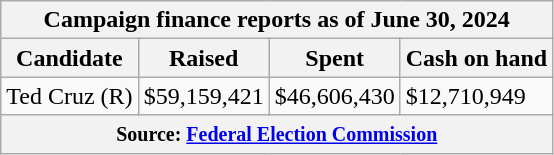<table class="wikitable sortable">
<tr>
<th colspan=4>Campaign finance reports as of June 30, 2024</th>
</tr>
<tr style="text-align:center;">
<th>Candidate</th>
<th>Raised</th>
<th>Spent</th>
<th>Cash on hand</th>
</tr>
<tr>
<td>Ted Cruz (R)</td>
<td>$59,159,421</td>
<td>$46,606,430</td>
<td>$12,710,949</td>
</tr>
<tr>
<th colspan="4"><small>Source: <a href='#'>Federal Election Commission</a></small></th>
</tr>
</table>
